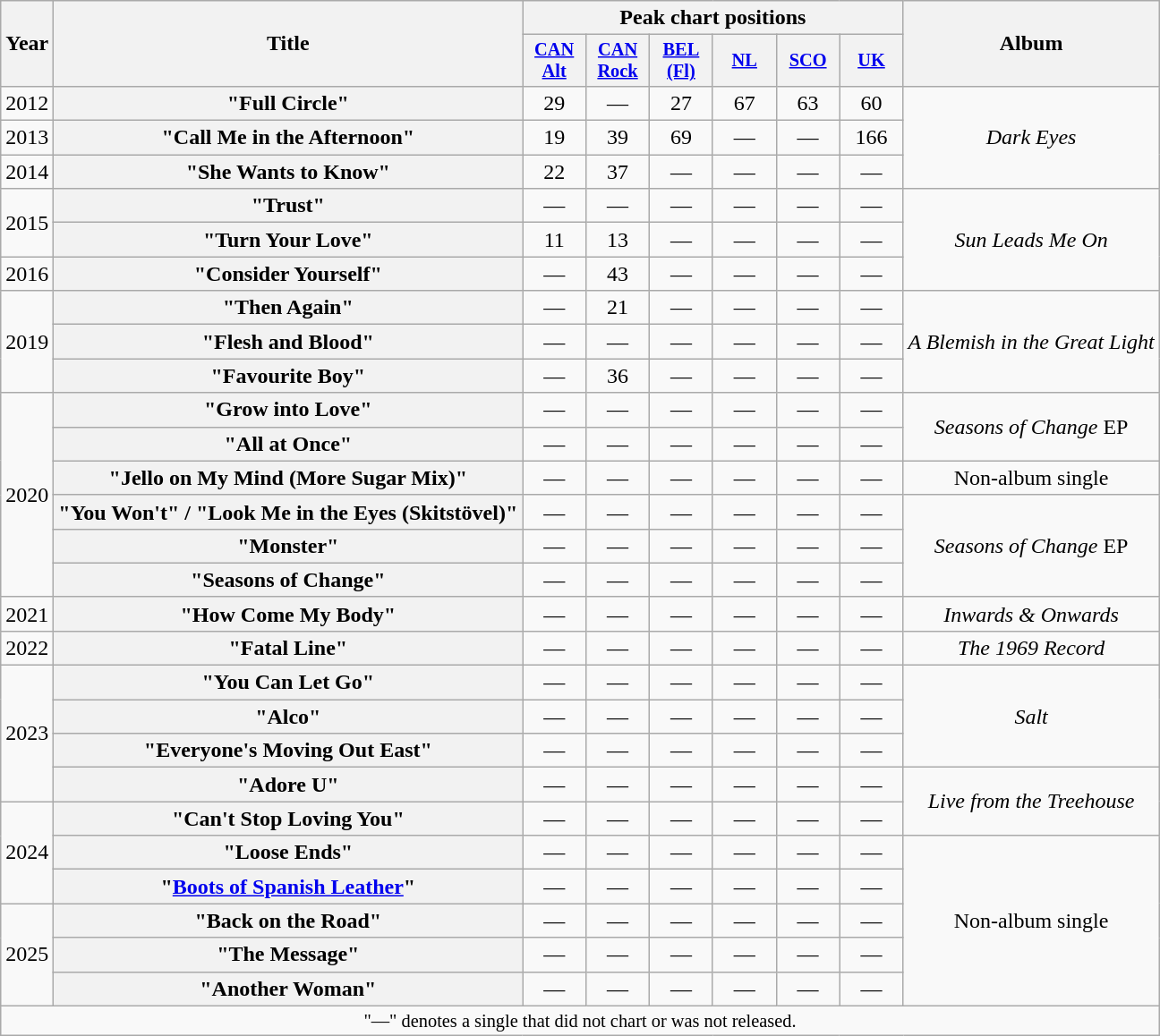<table class="wikitable plainrowheaders" style="text-align:center;">
<tr>
<th scope="col" rowspan="2">Year</th>
<th scope="col" rowspan="2">Title</th>
<th scope="col" colspan="6">Peak chart positions</th>
<th scope="col" rowspan="2">Album</th>
</tr>
<tr>
<th scope="col" style="width:3em;font-size:85%;"><a href='#'>CAN<br>Alt</a><br></th>
<th scope="col" style="width:3em;font-size:85%;"><a href='#'>CAN<br>Rock</a><br></th>
<th scope="col" style="width:3em;font-size:85%;"><a href='#'>BEL (Fl)</a><br></th>
<th scope="col" style="width:3em;font-size:85%;"><a href='#'>NL</a><br></th>
<th scope="col" style="width:3em;font-size:85%;"><a href='#'>SCO</a><br></th>
<th scope="col" style="width:3em;font-size:85%;"><a href='#'>UK</a><br></th>
</tr>
<tr>
<td>2012</td>
<th scope="row">"Full Circle"</th>
<td>29</td>
<td>—</td>
<td>27</td>
<td>67</td>
<td>63</td>
<td>60</td>
<td rowspan="3"><em>Dark Eyes</em></td>
</tr>
<tr>
<td>2013</td>
<th scope="row">"Call Me in the Afternoon"</th>
<td>19</td>
<td>39</td>
<td>69</td>
<td>—</td>
<td>—</td>
<td>166</td>
</tr>
<tr>
<td>2014</td>
<th scope="row">"She Wants to Know"</th>
<td>22</td>
<td>37</td>
<td>—</td>
<td>—</td>
<td>—</td>
<td>—</td>
</tr>
<tr>
<td rowspan="2">2015</td>
<th scope="row">"Trust"</th>
<td>—</td>
<td>—</td>
<td>—</td>
<td>—</td>
<td>—</td>
<td>—</td>
<td rowspan="3"><em>Sun Leads Me On</em></td>
</tr>
<tr>
<th scope="row">"Turn Your Love"</th>
<td>11</td>
<td>13</td>
<td>—</td>
<td>—</td>
<td>—</td>
<td>—</td>
</tr>
<tr>
<td>2016</td>
<th scope="row">"Consider Yourself"</th>
<td>—</td>
<td>43</td>
<td>—</td>
<td>—</td>
<td>—</td>
<td>—</td>
</tr>
<tr>
<td rowspan="3">2019</td>
<th scope="row">"Then Again"</th>
<td>—</td>
<td>21</td>
<td>—</td>
<td>—</td>
<td>—</td>
<td>—</td>
<td rowspan="3"><em>A Blemish in the Great Light</em></td>
</tr>
<tr>
<th scope="row">"Flesh and Blood"</th>
<td>—</td>
<td>—</td>
<td>—</td>
<td>—</td>
<td>—</td>
<td>—</td>
</tr>
<tr>
<th scope="row">"Favourite Boy"</th>
<td>—</td>
<td>36</td>
<td>—</td>
<td>—</td>
<td>—</td>
<td>—</td>
</tr>
<tr>
<td rowspan="6">2020</td>
<th scope="row">"Grow into Love"</th>
<td>—</td>
<td>—</td>
<td>—</td>
<td>—</td>
<td>—</td>
<td>—</td>
<td rowspan="2"><em>Seasons of Change</em> EP</td>
</tr>
<tr>
<th scope="row">"All at Once"</th>
<td>—</td>
<td>—</td>
<td>—</td>
<td>—</td>
<td>—</td>
<td>—</td>
</tr>
<tr>
<th scope="row">"Jello on My Mind (More Sugar Mix)"</th>
<td>—</td>
<td>—</td>
<td>—</td>
<td>—</td>
<td>—</td>
<td>—</td>
<td>Non-album single</td>
</tr>
<tr>
<th scope="row">"You Won't" / "Look Me in the Eyes (Skitstövel)"</th>
<td>—</td>
<td>—</td>
<td>—</td>
<td>—</td>
<td>—</td>
<td>—</td>
<td rowspan="3"><em>Seasons of Change</em> EP</td>
</tr>
<tr>
<th scope="row">"Monster"</th>
<td>—</td>
<td>—</td>
<td>—</td>
<td>—</td>
<td>—</td>
<td>—</td>
</tr>
<tr>
<th scope="row">"Seasons of Change"</th>
<td>—</td>
<td>—</td>
<td>—</td>
<td>—</td>
<td>—</td>
<td>—</td>
</tr>
<tr>
<td>2021</td>
<th scope="row">"How Come My Body"</th>
<td>—</td>
<td>—</td>
<td>—</td>
<td>—</td>
<td>—</td>
<td>—</td>
<td><em>Inwards & Onwards</em></td>
</tr>
<tr>
<td>2022</td>
<th scope="row">"Fatal Line"</th>
<td>—</td>
<td>—</td>
<td>—</td>
<td>—</td>
<td>—</td>
<td>—</td>
<td><em>The 1969 Record</em></td>
</tr>
<tr>
<td rowspan="4">2023</td>
<th scope="row">"You Can Let Go"</th>
<td>—</td>
<td>—</td>
<td>—</td>
<td>—</td>
<td>—</td>
<td>—</td>
<td rowspan="3"><em>Salt</em></td>
</tr>
<tr>
<th scope="row">"Alco"</th>
<td>—</td>
<td>—</td>
<td>—</td>
<td>—</td>
<td>—</td>
<td>—</td>
</tr>
<tr>
<th scope="row">"Everyone's Moving Out East"</th>
<td>—</td>
<td>—</td>
<td>—</td>
<td>—</td>
<td>—</td>
<td>—</td>
</tr>
<tr>
<th scope="row">"Adore U"</th>
<td>—</td>
<td>—</td>
<td>—</td>
<td>—</td>
<td>—</td>
<td>—</td>
<td rowspan="2"><em>Live from the Treehouse</em></td>
</tr>
<tr>
<td rowspan="3">2024</td>
<th scope="row">"Can't Stop Loving You"</th>
<td>—</td>
<td>—</td>
<td>—</td>
<td>—</td>
<td>—</td>
<td>—</td>
</tr>
<tr>
<th scope="row">"Loose Ends"</th>
<td>—</td>
<td>—</td>
<td>—</td>
<td>—</td>
<td>—</td>
<td>—</td>
<td rowspan="5">Non-album single</td>
</tr>
<tr>
<th scope="row">"<a href='#'>Boots of Spanish Leather</a>"</th>
<td>—</td>
<td>—</td>
<td>—</td>
<td>—</td>
<td>—</td>
<td>—</td>
</tr>
<tr>
<td rowspan="3">2025</td>
<th scope="row">"Back on the Road"</th>
<td>—</td>
<td>—</td>
<td>—</td>
<td>—</td>
<td>—</td>
<td>—</td>
</tr>
<tr>
<th scope="row">"The Message"</th>
<td>—</td>
<td>—</td>
<td>—</td>
<td>—</td>
<td>—</td>
<td>—</td>
</tr>
<tr>
<th scope="row">"Another Woman"</th>
<td>—</td>
<td>—</td>
<td>—</td>
<td>—</td>
<td>—</td>
<td>—</td>
</tr>
<tr>
<td colspan="17" style="font-size:85%">"—" denotes a single that did not chart or was not released.</td>
</tr>
</table>
